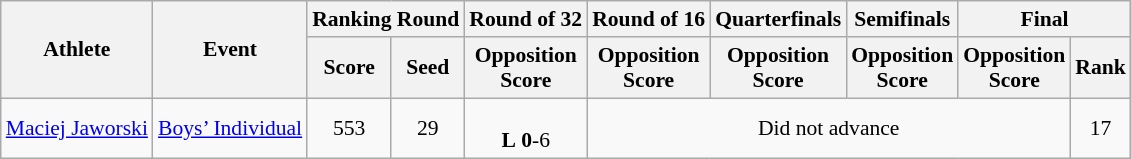<table class="wikitable" border="1" style="font-size:90%">
<tr>
<th rowspan=2>Athlete</th>
<th rowspan=2>Event</th>
<th colspan=2>Ranking Round</th>
<th>Round of 32</th>
<th>Round of 16</th>
<th>Quarterfinals</th>
<th>Semifinals</th>
<th colspan=2>Final</th>
</tr>
<tr>
<th>Score</th>
<th>Seed</th>
<th>Opposition<br>Score</th>
<th>Opposition<br>Score</th>
<th>Opposition<br>Score</th>
<th>Opposition<br>Score</th>
<th>Opposition<br>Score</th>
<th>Rank</th>
</tr>
<tr>
<td><a href='#'>Maciej Jaworski</a></td>
<td><a href='#'>Boys’ Individual</a></td>
<td align=center>553</td>
<td align=center>29</td>
<td align=center> <br> <strong>L</strong> <strong>0</strong>-6</td>
<td colspan=4 align=center>Did not advance</td>
<td align=center>17</td>
</tr>
</table>
